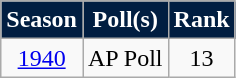<table class="wikitable" style="text-align:center">
<tr>
<th style="background:#011e41; color:white;">Season</th>
<th style="background:#011e41; color:white;">Poll(s)</th>
<th style="background:#011e41; color:white;">Rank</th>
</tr>
<tr align="center">
<td><a href='#'>1940</a></td>
<td>AP Poll</td>
<td>13</td>
</tr>
</table>
